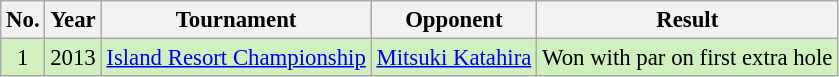<table class="wikitable" style="font-size:95%;">
<tr>
<th>No.</th>
<th>Year</th>
<th>Tournament</th>
<th>Opponent</th>
<th>Result</th>
</tr>
<tr style="background:#D0F0C0;">
<td align=center>1</td>
<td>2013</td>
<td><a href='#'>Island Resort Championship</a></td>
<td> <a href='#'>Mitsuki Katahira</a></td>
<td>Won with par on first extra hole</td>
</tr>
</table>
